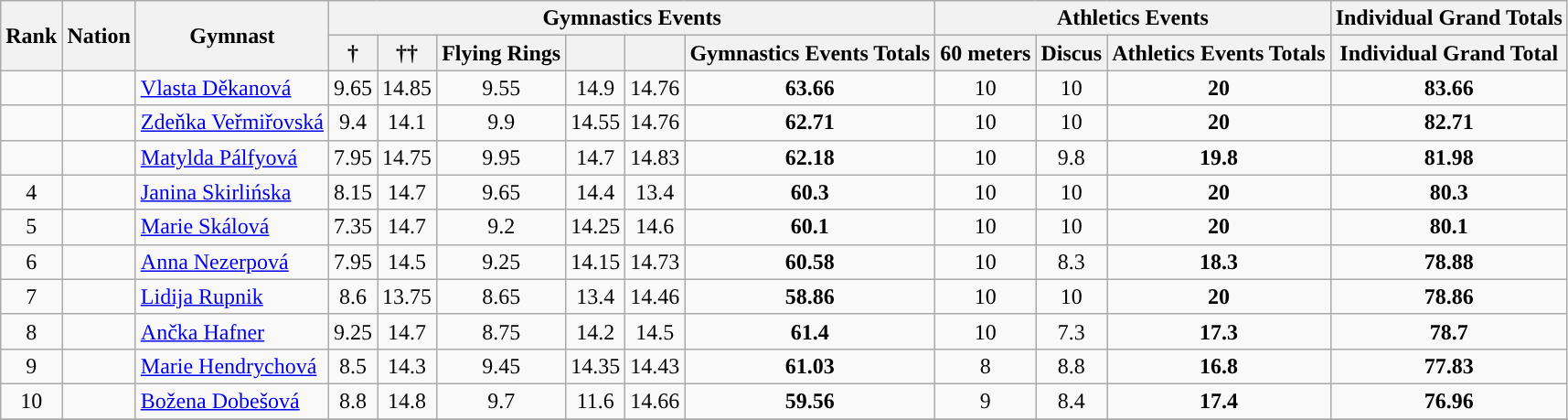<table class="wikitable sortable" style="text-align:center">
<tr>
<th rowspan=2>Rank</th>
<th rowspan=2>Nation</th>
<th rowspan=2>Gymnast</th>
<th colspan=6>Gymnastics Events</th>
<th colspan=3>Athletics Events</th>
<th colspan=1>Individual Grand Totals</th>
</tr>
<tr>
<th colspan=1>†</th>
<th colspan=1>††</th>
<th colspan=1>Flying Rings</th>
<th colspan=1></th>
<th colspan=1></th>
<th colspan=1>Gymnastics Events Totals</th>
<th colspan=1>60 meters</th>
<th colspan=1>Discus</th>
<th colspan=1>Athletics Events Totals</th>
<th colspan=1>Individual Grand Total</th>
</tr>
<tr>
<td></td>
<td></td>
<td align=left><a href='#'>Vlasta Děkanová</a></td>
<td>9.65</td>
<td>14.85</td>
<td>9.55</td>
<td>14.9</td>
<td>14.76</td>
<td><strong>63.66</strong></td>
<td>10</td>
<td>10</td>
<td><strong>20</strong></td>
<td><strong>83.66</strong></td>
</tr>
<tr>
<td></td>
<td></td>
<td align=left><a href='#'>Zdeňka Veřmiřovská</a></td>
<td>9.4</td>
<td>14.1</td>
<td>9.9</td>
<td>14.55</td>
<td>14.76</td>
<td><strong>62.71</strong></td>
<td>10</td>
<td>10</td>
<td><strong>20</strong></td>
<td><strong>82.71</strong></td>
</tr>
<tr>
<td></td>
<td></td>
<td align=left><a href='#'>Matylda Pálfyová</a></td>
<td>7.95</td>
<td>14.75</td>
<td>9.95</td>
<td>14.7</td>
<td>14.83</td>
<td><strong>62.18</strong></td>
<td>10</td>
<td>9.8</td>
<td><strong>19.8</strong></td>
<td><strong>81.98</strong></td>
</tr>
<tr>
<td>4</td>
<td></td>
<td align=left><a href='#'>Janina Skirlińska</a></td>
<td>8.15</td>
<td>14.7</td>
<td>9.65</td>
<td>14.4</td>
<td>13.4</td>
<td><strong>60.3</strong></td>
<td>10</td>
<td>10</td>
<td><strong>20</strong></td>
<td><strong>80.3</strong></td>
</tr>
<tr>
<td>5</td>
<td></td>
<td align=left><a href='#'>Marie Skálová</a></td>
<td>7.35</td>
<td>14.7</td>
<td>9.2</td>
<td>14.25</td>
<td>14.6</td>
<td><strong>60.1</strong></td>
<td>10</td>
<td>10</td>
<td><strong>20</strong></td>
<td><strong>80.1</strong></td>
</tr>
<tr>
<td>6</td>
<td></td>
<td align=left><a href='#'>Anna Nezerpová</a></td>
<td>7.95</td>
<td>14.5</td>
<td>9.25</td>
<td>14.15</td>
<td>14.73</td>
<td><strong>60.58</strong></td>
<td>10</td>
<td>8.3</td>
<td><strong>18.3</strong></td>
<td><strong>78.88</strong></td>
</tr>
<tr>
<td>7</td>
<td></td>
<td align=left><a href='#'>Lidija Rupnik</a></td>
<td>8.6</td>
<td>13.75</td>
<td>8.65</td>
<td>13.4</td>
<td>14.46</td>
<td><strong>58.86</strong></td>
<td>10</td>
<td>10</td>
<td><strong>20</strong></td>
<td><strong>78.86</strong></td>
</tr>
<tr>
<td>8</td>
<td></td>
<td align=left><a href='#'>Ančka Hafner</a></td>
<td>9.25</td>
<td>14.7</td>
<td>8.75</td>
<td>14.2</td>
<td>14.5</td>
<td><strong>61.4</strong></td>
<td>10</td>
<td>7.3</td>
<td><strong>17.3</strong></td>
<td><strong>78.7</strong></td>
</tr>
<tr>
<td>9</td>
<td></td>
<td align=left><a href='#'>Marie Hendrychová</a></td>
<td>8.5</td>
<td>14.3</td>
<td>9.45</td>
<td>14.35</td>
<td>14.43</td>
<td><strong>61.03</strong></td>
<td>8</td>
<td>8.8</td>
<td><strong>16.8</strong></td>
<td><strong>77.83</strong></td>
</tr>
<tr>
<td>10</td>
<td></td>
<td align=left><a href='#'>Božena Dobešová</a></td>
<td>8.8</td>
<td>14.8</td>
<td>9.7</td>
<td>11.6</td>
<td>14.66</td>
<td><strong>59.56</strong></td>
<td>9</td>
<td>8.4</td>
<td><strong>17.4</strong></td>
<td><strong>76.96</strong></td>
</tr>
<tr>
</tr>
</table>
